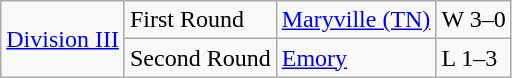<table class="wikitable">
<tr>
<td rowspan="5"><a href='#'>Division III</a></td>
<td>First Round</td>
<td><a href='#'>Maryville (TN)</a></td>
<td>W 3–0</td>
</tr>
<tr>
<td>Second Round</td>
<td><a href='#'>Emory</a></td>
<td>L 1–3</td>
</tr>
</table>
